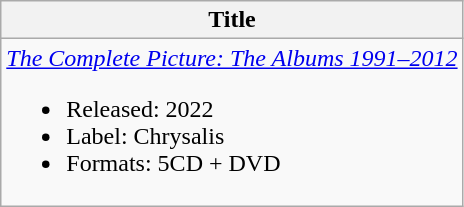<table class="wikitable">
<tr>
<th>Title</th>
</tr>
<tr>
<td><em><a href='#'>The Complete Picture: The Albums 1991–2012</a></em><br><ul><li>Released: 2022</li><li>Label: Chrysalis</li><li>Formats: 5CD + DVD</li></ul></td>
</tr>
</table>
